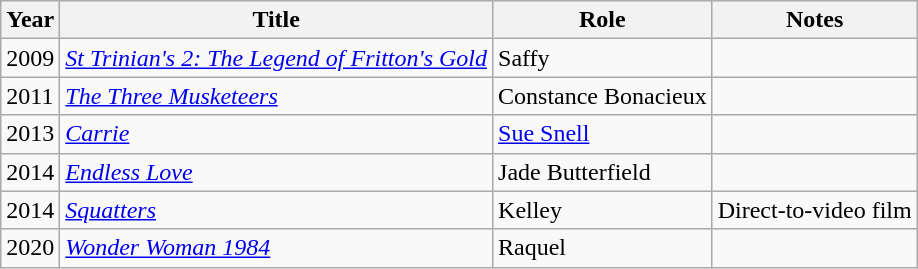<table class="wikitable sortable">
<tr>
<th>Year</th>
<th>Title</th>
<th>Role</th>
<th class="unsortable">Notes</th>
</tr>
<tr>
<td>2009</td>
<td><em><a href='#'>St Trinian's 2: The Legend of Fritton's Gold</a></em></td>
<td>Saffy</td>
<td></td>
</tr>
<tr>
<td>2011</td>
<td><em><a href='#'>The Three Musketeers</a></em></td>
<td>Constance Bonacieux</td>
<td></td>
</tr>
<tr>
<td>2013</td>
<td><em><a href='#'>Carrie</a></em></td>
<td><a href='#'>Sue Snell</a></td>
<td></td>
</tr>
<tr>
<td>2014</td>
<td><em><a href='#'>Endless Love</a></em></td>
<td>Jade Butterfield</td>
<td></td>
</tr>
<tr>
<td>2014</td>
<td><em><a href='#'>Squatters</a></em></td>
<td>Kelley</td>
<td>Direct-to-video film</td>
</tr>
<tr>
<td>2020</td>
<td><em><a href='#'>Wonder Woman 1984</a></em></td>
<td>Raquel</td>
<td></td>
</tr>
</table>
